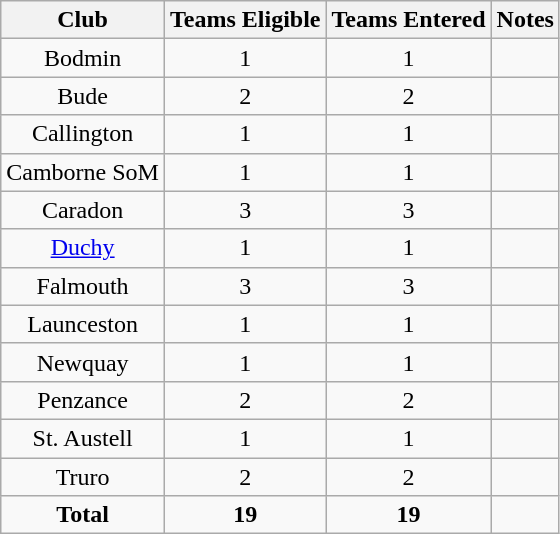<table class="wikitable">
<tr>
<th align=center>Club</th>
<th align=center>Teams Eligible</th>
<th align=center>Teams Entered</th>
<th align=center>Notes</th>
</tr>
<tr>
<td align=center>Bodmin</td>
<td align=center>1</td>
<td align=center>1</td>
<td></td>
</tr>
<tr>
<td align=center>Bude</td>
<td align=center>2</td>
<td align=center>2</td>
<td></td>
</tr>
<tr>
<td align=center>Callington</td>
<td align=center>1</td>
<td align=center>1</td>
<td></td>
</tr>
<tr>
<td align=center>Camborne SoM</td>
<td align=center>1</td>
<td align=center>1</td>
<td></td>
</tr>
<tr>
<td align=center>Caradon</td>
<td align=center>3</td>
<td align=center>3</td>
<td></td>
</tr>
<tr>
<td align=center><a href='#'>Duchy</a></td>
<td align=center>1</td>
<td align=center>1</td>
<td></td>
</tr>
<tr>
<td align=center>Falmouth</td>
<td align=center>3</td>
<td align=center>3</td>
<td></td>
</tr>
<tr>
<td align=center>Launceston</td>
<td align=center>1</td>
<td align=center>1</td>
<td></td>
</tr>
<tr>
<td align=center>Newquay</td>
<td align=center>1</td>
<td align=center>1</td>
<td></td>
</tr>
<tr>
<td align=center>Penzance</td>
<td align=center>2</td>
<td align=center>2</td>
<td></td>
</tr>
<tr>
<td align=center>St. Austell</td>
<td align=center>1</td>
<td align=center>1</td>
<td></td>
</tr>
<tr>
<td align=center>Truro</td>
<td align=center>2</td>
<td align=center>2</td>
<td></td>
</tr>
<tr>
<td align=center><strong>Total</strong></td>
<td align=center><strong>19</strong></td>
<td align=center><strong>19</strong></td>
<td></td>
</tr>
</table>
